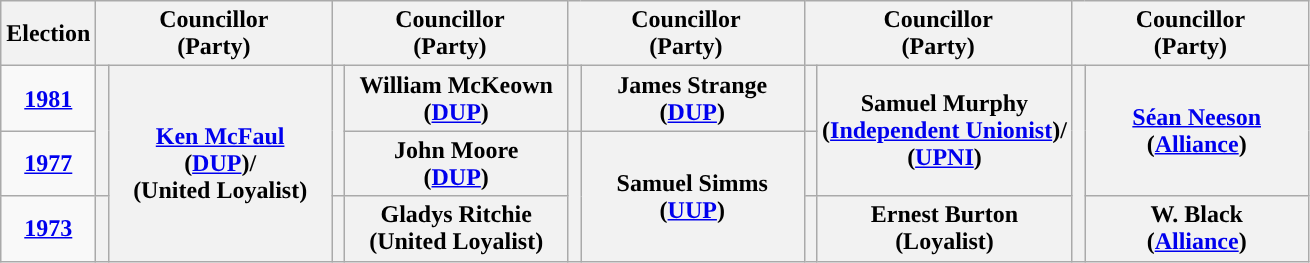<table class="wikitable" style="text-align:center">
<tr>
<th scope="col" width="50">Election</th>
<th scope="col" width="150" colspan = "2">Councillor<br> (Party)</th>
<th scope="col" width="150" colspan = "2">Councillor<br> (Party)</th>
<th scope="col" width="150" colspan = "2">Councillor<br> (Party)</th>
<th scope="col" width="150" colspan = "2">Councillor<br> (Party)</th>
<th scope="col" width="150" colspan = "2">Councillor<br> (Party)</th>
</tr>
<tr>
<td><strong><a href='#'>1981</a></strong></td>
<th rowspan="2" width="1" style="background-color: "></th>
<th rowspan = "3"><a href='#'>Ken McFaul</a> <br> (<a href='#'>DUP</a>)/ <br> (United Loyalist)</th>
<th rowspan="2" width="1" style="background-color: "></th>
<th rowspan = "1">William McKeown <br> (<a href='#'>DUP</a>)</th>
<th rowspan="1" width="1" style="background-color: "></th>
<th rowspan = "1">James Strange <br> (<a href='#'>DUP</a>)</th>
<th rowspan="1" width="1" style="background-color: "></th>
<th rowspan = "2">Samuel Murphy <br> (<a href='#'>Independent Unionist</a>)/ <br> (<a href='#'>UPNI</a>)</th>
<th rowspan="3" width="1" style="background-color: "></th>
<th rowspan = "2"><a href='#'>Séan Neeson</a> <br> (<a href='#'>Alliance</a>)</th>
</tr>
<tr>
<td><strong><a href='#'>1977</a></strong></td>
<th rowspan = "1">John Moore <br> (<a href='#'>DUP</a>)</th>
<th rowspan="2" width="1" style="background-color: "></th>
<th rowspan = "2">Samuel Simms <br> (<a href='#'>UUP</a>)</th>
<th rowspan="1" width="1" style="background-color: "></th>
</tr>
<tr>
<td><strong><a href='#'>1973</a></strong></td>
<th rowspan="1" width="1" style="background-color: "></th>
<th rowspan="1" width="1" style="background-color: "></th>
<th rowspan = "1">Gladys Ritchie <br> (United Loyalist)</th>
<th rowspan="1" width="1" style="background-color: "></th>
<th rowspan = "1">Ernest Burton <br> (Loyalist)</th>
<th rowspan = "1">W. Black <br> (<a href='#'>Alliance</a>)</th>
</tr>
</table>
